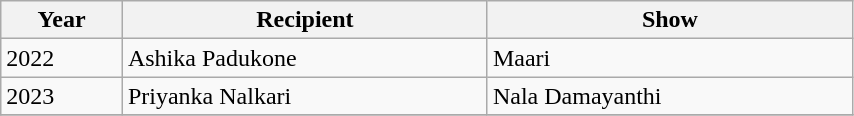<table class="wikitable" width="45%">
<tr>
<th style="width:10%;">Year</th>
<th style="width:30%;">Recipient</th>
<th style="width:30%;">Show</th>
</tr>
<tr>
<td>2022</td>
<td>Ashika Padukone</td>
<td>Maari</td>
</tr>
<tr>
<td>2023</td>
<td>Priyanka Nalkari</td>
<td>Nala Damayanthi</td>
</tr>
<tr>
</tr>
</table>
